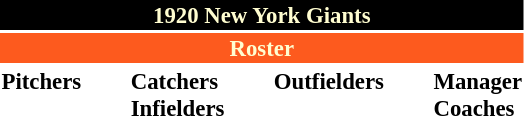<table class="toccolours" style="font-size: 95%;">
<tr>
<th colspan="10" style="background-color: black; color: #FFFDD0; text-align: center;">1920 New York Giants</th>
</tr>
<tr>
<td colspan="10" style="background-color: #fd5a1e; color: #FFFDD0; text-align: center;"><strong>Roster</strong></td>
</tr>
<tr>
<td valign="top"><strong>Pitchers</strong><br> 
 
 
 

 
 
 
 
 

 
</td>
<td width="25px"></td>
<td valign="top"><strong>Catchers</strong><br>



 
<strong>Infielders</strong>
 
 
 

 

 


</td>
<td width="25px"></td>
<td valign="top"><strong>Outfielders</strong><br> 


 
 
 

 
 
</td>
<td width="25px"></td>
<td valign="top"><strong>Manager</strong><br>
<strong>Coaches</strong>

</td>
</tr>
</table>
